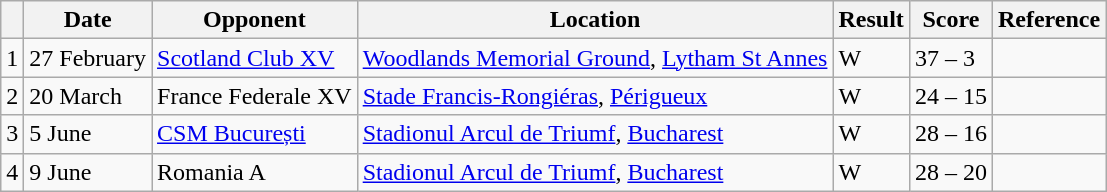<table class="wikitable" style="font-size: 100%;">
<tr>
<th></th>
<th>Date</th>
<th>Opponent</th>
<th>Location</th>
<th>Result</th>
<th>Score</th>
<th>Reference</th>
</tr>
<tr>
<td>1</td>
<td>27 February</td>
<td><a href='#'>Scotland Club XV</a></td>
<td><a href='#'>Woodlands Memorial Ground</a>, <a href='#'>Lytham St Annes</a></td>
<td>W</td>
<td>37 – 3</td>
<td></td>
</tr>
<tr>
<td>2</td>
<td>20 March</td>
<td>France Federale XV</td>
<td><a href='#'>Stade Francis-Rongiéras</a>, <a href='#'>Périgueux</a></td>
<td>W</td>
<td>24 – 15</td>
<td></td>
</tr>
<tr>
<td>3</td>
<td>5 June</td>
<td><a href='#'>CSM București</a></td>
<td><a href='#'>Stadionul Arcul de Triumf</a>, <a href='#'>Bucharest</a></td>
<td>W</td>
<td>28 – 16</td>
<td></td>
</tr>
<tr>
<td>4</td>
<td>9 June</td>
<td>Romania A</td>
<td><a href='#'>Stadionul Arcul de Triumf</a>, <a href='#'>Bucharest</a></td>
<td>W</td>
<td>28 – 20</td>
<td></td>
</tr>
</table>
